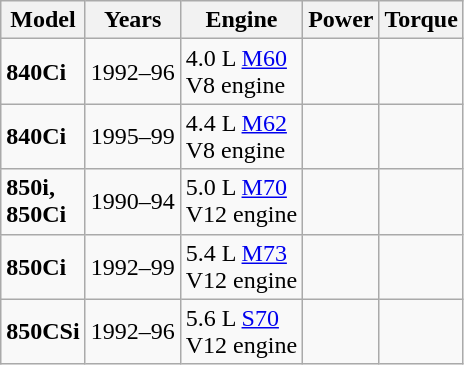<table class="wikitable sortable">
<tr>
<th>Model</th>
<th>Years</th>
<th>Engine</th>
<th>Power</th>
<th>Torque</th>
</tr>
<tr>
<td><strong>840Ci</strong></td>
<td>1992–96</td>
<td>4.0 L <a href='#'>M60</a> <br> V8 engine</td>
<td></td>
<td></td>
</tr>
<tr>
<td><strong>840Ci</strong></td>
<td>1995–99</td>
<td>4.4 L <a href='#'>M62</a> <br> V8 engine</td>
<td></td>
<td></td>
</tr>
<tr>
<td><strong>850i, <br> 850Ci</strong></td>
<td>1990–94</td>
<td>5.0 L <a href='#'>M70</a> <br> V12 engine</td>
<td></td>
<td></td>
</tr>
<tr>
<td><strong>850Ci</strong></td>
<td>1992–99</td>
<td>5.4 L <a href='#'>M73</a> <br> V12 engine</td>
<td></td>
<td></td>
</tr>
<tr>
<td><strong>850CSi</strong></td>
<td>1992–96</td>
<td>5.6 L <a href='#'>S70</a> <br> V12 engine</td>
<td></td>
<td></td>
</tr>
</table>
